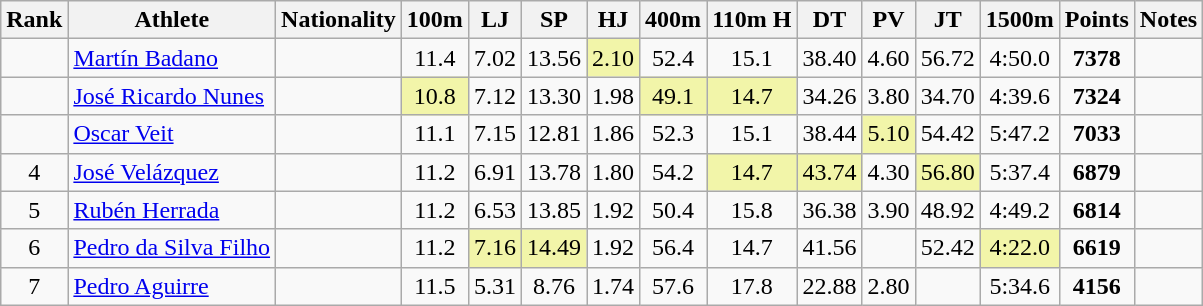<table class="wikitable sortable" style=" text-align:center;">
<tr>
<th>Rank</th>
<th>Athlete</th>
<th>Nationality</th>
<th>100m</th>
<th>LJ</th>
<th>SP</th>
<th>HJ</th>
<th>400m</th>
<th>110m H</th>
<th>DT</th>
<th>PV</th>
<th>JT</th>
<th>1500m</th>
<th>Points</th>
<th>Notes</th>
</tr>
<tr>
<td></td>
<td align=left><a href='#'>Martín Badano</a></td>
<td align=left></td>
<td>11.4</td>
<td>7.02</td>
<td>13.56</td>
<td bgcolor=#F2F5A9>2.10</td>
<td>52.4</td>
<td>15.1</td>
<td>38.40</td>
<td>4.60</td>
<td>56.72</td>
<td>4:50.0</td>
<td><strong>7378</strong></td>
<td></td>
</tr>
<tr>
<td></td>
<td align=left><a href='#'>José Ricardo Nunes</a></td>
<td align=left></td>
<td bgcolor=#F2F5A9>10.8</td>
<td>7.12</td>
<td>13.30</td>
<td>1.98</td>
<td bgcolor=#F2F5A9>49.1</td>
<td bgcolor=#F2F5A9>14.7</td>
<td>34.26</td>
<td>3.80</td>
<td>34.70</td>
<td>4:39.6</td>
<td><strong>7324</strong></td>
<td></td>
</tr>
<tr>
<td></td>
<td align=left><a href='#'>Oscar Veit</a></td>
<td align=left></td>
<td>11.1</td>
<td>7.15</td>
<td>12.81</td>
<td>1.86</td>
<td>52.3</td>
<td>15.1</td>
<td>38.44</td>
<td bgcolor=#F2F5A9>5.10</td>
<td>54.42</td>
<td>5:47.2</td>
<td><strong>7033</strong></td>
<td></td>
</tr>
<tr>
<td>4</td>
<td align=left><a href='#'>José Velázquez</a></td>
<td align=left></td>
<td>11.2</td>
<td>6.91</td>
<td>13.78</td>
<td>1.80</td>
<td>54.2</td>
<td bgcolor=#F2F5A9>14.7</td>
<td bgcolor=#F2F5A9>43.74</td>
<td>4.30</td>
<td bgcolor=#F2F5A9>56.80</td>
<td>5:37.4</td>
<td><strong>6879</strong></td>
<td></td>
</tr>
<tr>
<td>5</td>
<td align=left><a href='#'>Rubén Herrada</a></td>
<td align=left></td>
<td>11.2</td>
<td>6.53</td>
<td>13.85</td>
<td>1.92</td>
<td>50.4</td>
<td>15.8</td>
<td>36.38</td>
<td>3.90</td>
<td>48.92</td>
<td>4:49.2</td>
<td><strong>6814</strong></td>
<td></td>
</tr>
<tr>
<td>6</td>
<td align=left><a href='#'>Pedro da Silva Filho</a></td>
<td align=left></td>
<td>11.2</td>
<td bgcolor=#F2F5A9>7.16</td>
<td bgcolor=#F2F5A9>14.49</td>
<td>1.92</td>
<td>56.4</td>
<td>14.7</td>
<td>41.56</td>
<td></td>
<td>52.42</td>
<td bgcolor=#F2F5A9>4:22.0</td>
<td><strong>6619</strong></td>
<td></td>
</tr>
<tr>
<td>7</td>
<td align=left><a href='#'>Pedro Aguirre</a></td>
<td align=left></td>
<td>11.5</td>
<td>5.31</td>
<td>8.76</td>
<td>1.74</td>
<td>57.6</td>
<td>17.8</td>
<td>22.88</td>
<td>2.80</td>
<td></td>
<td>5:34.6</td>
<td><strong>4156</strong></td>
<td></td>
</tr>
</table>
